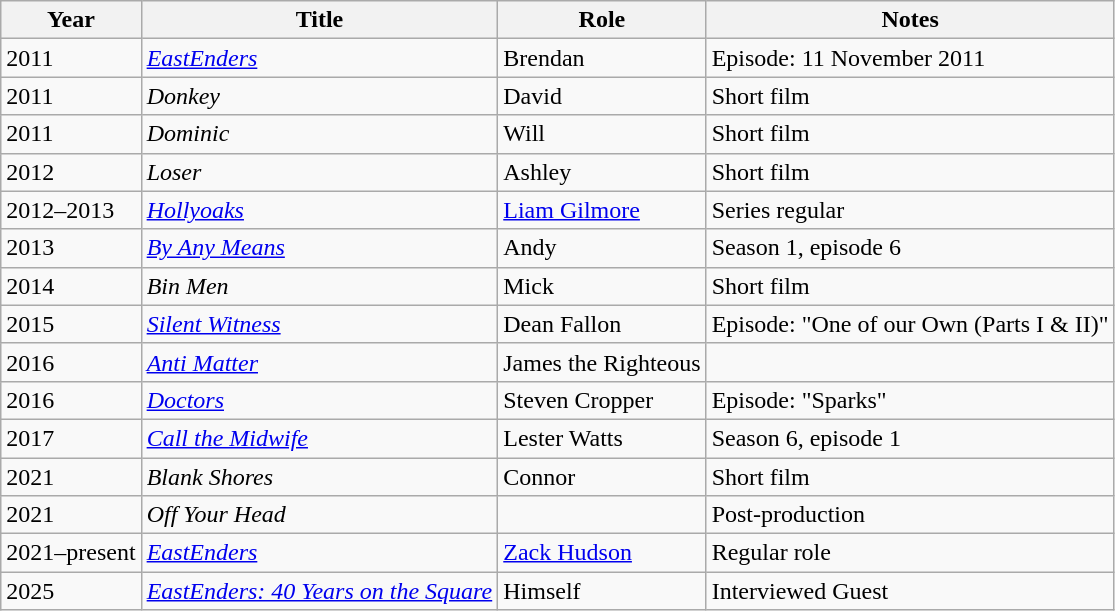<table class="wikitable sortable">
<tr>
<th>Year</th>
<th>Title</th>
<th>Role</th>
<th>Notes</th>
</tr>
<tr>
<td>2011</td>
<td><em><a href='#'>EastEnders</a></em></td>
<td>Brendan</td>
<td>Episode: 11 November 2011</td>
</tr>
<tr>
<td>2011</td>
<td><em>Donkey</em></td>
<td>David</td>
<td>Short film</td>
</tr>
<tr>
<td>2011</td>
<td><em>Dominic</em></td>
<td>Will</td>
<td>Short film</td>
</tr>
<tr>
<td>2012</td>
<td><em>Loser</em></td>
<td>Ashley</td>
<td>Short film</td>
</tr>
<tr>
<td>2012–2013</td>
<td><em><a href='#'>Hollyoaks</a></em></td>
<td><a href='#'>Liam Gilmore</a></td>
<td>Series regular</td>
</tr>
<tr>
<td>2013</td>
<td><em><a href='#'>By Any Means</a></em></td>
<td>Andy</td>
<td>Season 1, episode 6</td>
</tr>
<tr>
<td>2014</td>
<td><em>Bin Men</em></td>
<td>Mick</td>
<td>Short film</td>
</tr>
<tr>
<td>2015</td>
<td><em><a href='#'>Silent Witness</a></em></td>
<td>Dean Fallon</td>
<td>Episode: "One of our Own (Parts I & II)"</td>
</tr>
<tr>
<td>2016</td>
<td><em><a href='#'>Anti Matter</a></em></td>
<td>James the Righteous</td>
<td></td>
</tr>
<tr>
<td>2016</td>
<td><em><a href='#'>Doctors</a></em></td>
<td>Steven Cropper</td>
<td>Episode: "Sparks"</td>
</tr>
<tr>
<td>2017</td>
<td><em><a href='#'>Call the Midwife</a></em></td>
<td>Lester Watts</td>
<td>Season 6, episode 1</td>
</tr>
<tr>
<td>2021</td>
<td><em>Blank Shores</em></td>
<td>Connor</td>
<td>Short film</td>
</tr>
<tr>
<td>2021</td>
<td><em>Off Your Head</em></td>
<td></td>
<td>Post-production</td>
</tr>
<tr>
<td>2021–present</td>
<td><em><a href='#'>EastEnders</a></em></td>
<td><a href='#'>Zack Hudson</a></td>
<td>Regular role</td>
</tr>
<tr>
<td>2025</td>
<td><em><a href='#'>EastEnders: 40 Years on the Square</a></em></td>
<td>Himself</td>
<td>Interviewed Guest</td>
</tr>
</table>
